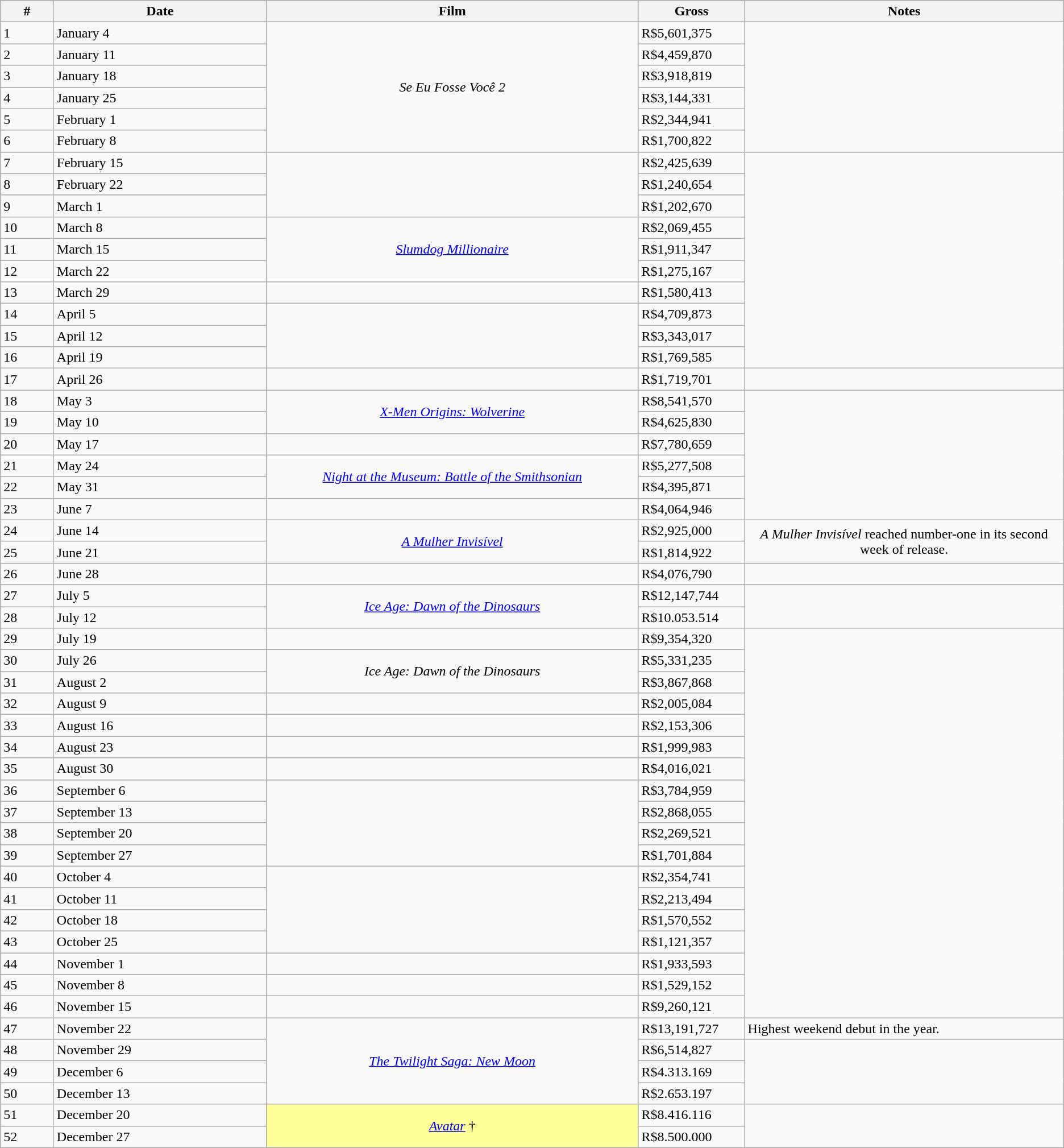<table class="wikitable sortable">
<tr>
<th width="5%">#</th>
<th width="20%">Date</th>
<th width="35%">Film</th>
<th width="10%">Gross</th>
<th>Notes</th>
</tr>
<tr>
<td>1</td>
<td>January 4</td>
<td rowspan="6" style="text-align:center;"><em>Se Eu Fosse Você 2</em></td>
<td>R$5,601,375</td>
<td rowspan="6"></td>
</tr>
<tr>
<td>2</td>
<td>January 11</td>
<td>R$4,459,870</td>
</tr>
<tr>
<td>3</td>
<td>January 18</td>
<td>R$3,918,819</td>
</tr>
<tr>
<td>4</td>
<td>January 25</td>
<td>R$3,144,331</td>
</tr>
<tr>
<td>5</td>
<td>February 1</td>
<td>R$2,344,941</td>
</tr>
<tr>
<td>6</td>
<td>February 8</td>
<td>R$1,700,822</td>
</tr>
<tr>
<td>7</td>
<td>February 15</td>
<td rowspan="3"></td>
<td>R$2,425,639</td>
</tr>
<tr>
<td>8</td>
<td>February 22</td>
<td>R$1,240,654</td>
</tr>
<tr>
<td>9</td>
<td>March 1</td>
<td>R$1,202,670</td>
</tr>
<tr>
<td>10</td>
<td>March 8</td>
<td rowspan="3" style="text-align:center;"><em><a href='#'>Slumdog Millionaire</a></em></td>
<td>R$2,069,455</td>
</tr>
<tr>
<td>11</td>
<td>March 15</td>
<td>R$1,911,347</td>
</tr>
<tr>
<td>12</td>
<td>March 22</td>
<td>R$1,275,167</td>
</tr>
<tr>
<td>13</td>
<td>March 29</td>
<td></td>
<td>R$1,580,413</td>
</tr>
<tr>
<td>14</td>
<td>April 5</td>
<td rowspan="3"></td>
<td>R$4,709,873</td>
</tr>
<tr>
<td>15</td>
<td>April 12</td>
<td>R$3,343,017</td>
</tr>
<tr>
<td>16</td>
<td>April 19</td>
<td>R$1,769,585</td>
</tr>
<tr>
<td>17</td>
<td>April 26</td>
<td></td>
<td>R$1,719,701</td>
<td></td>
</tr>
<tr>
<td>18</td>
<td>May 3</td>
<td rowspan="2" style="text-align:center;"><em><a href='#'>X-Men Origins: Wolverine</a></em></td>
<td>R$8,541,570</td>
</tr>
<tr>
<td>19</td>
<td>May 10</td>
<td>R$4,625,830</td>
</tr>
<tr>
<td>20</td>
<td>May 17</td>
<td></td>
<td>R$7,780,659</td>
</tr>
<tr>
<td>21</td>
<td>May 24</td>
<td rowspan="2" style="text-align:center;"><em><a href='#'>Night at the Museum: Battle of the Smithsonian</a></em></td>
<td>R$5,277,508</td>
</tr>
<tr>
<td>22</td>
<td>May 31</td>
<td>R$4,395,871</td>
</tr>
<tr>
<td>23</td>
<td>June 7</td>
<td></td>
<td>R$4,064,946</td>
</tr>
<tr>
<td>24</td>
<td>June 14</td>
<td rowspan="2" style="text-align:center;"><em><a href='#'>A Mulher Invisível</a></em></td>
<td>R$2,925,000</td>
<td rowspan="2" style="text-align:center;"><em>A Mulher Invisível</em> reached number-one in its second week of release.</td>
</tr>
<tr>
<td>25</td>
<td>June 21</td>
<td>R$1,814,922</td>
</tr>
<tr>
<td>26</td>
<td>June 28</td>
<td></td>
<td>R$4,076,790</td>
</tr>
<tr>
<td>27</td>
<td>July 5</td>
<td rowspan="2" style="text-align:center;"><em><a href='#'>Ice Age: Dawn of the Dinosaurs</a></em></td>
<td>R$12,147,744</td>
<td rowspan="2"></td>
</tr>
<tr>
<td>28</td>
<td>July 12</td>
<td>R$10.053.514</td>
</tr>
<tr>
<td>29</td>
<td>July 19</td>
<td></td>
<td>R$9,354,320</td>
</tr>
<tr>
<td>30</td>
<td>July 26</td>
<td rowspan="2" style="text-align:center;"><em>Ice Age: Dawn of the Dinosaurs</em></td>
<td>R$5,331,235</td>
</tr>
<tr>
<td>31</td>
<td>August 2</td>
<td>R$3,867,868</td>
</tr>
<tr>
<td>32</td>
<td>August 9</td>
<td></td>
<td>R$2,005,084</td>
</tr>
<tr>
<td>33</td>
<td>August 16</td>
<td></td>
<td>R$2,153,306</td>
</tr>
<tr>
<td>34</td>
<td>August 23</td>
<td></td>
<td>R$1,999,983</td>
</tr>
<tr>
<td>35</td>
<td>August 30</td>
<td></td>
<td>R$4,016,021</td>
</tr>
<tr>
<td>36</td>
<td>September 6</td>
<td rowspan="4"></td>
<td>R$3,784,959</td>
</tr>
<tr>
<td>37</td>
<td>September 13</td>
<td>R$2,868,055</td>
</tr>
<tr>
<td>38</td>
<td>September 20</td>
<td>R$2,269,521</td>
</tr>
<tr>
<td>39</td>
<td>September 27</td>
<td>R$1,701,884</td>
</tr>
<tr>
<td>40</td>
<td>October 4</td>
<td rowspan="4"></td>
<td>R$2,354,741</td>
</tr>
<tr>
<td>41</td>
<td>October 11</td>
<td>R$2,213,494</td>
</tr>
<tr>
<td>42</td>
<td>October 18</td>
<td>R$1,570,552</td>
</tr>
<tr>
<td>43</td>
<td>October 25</td>
<td>R$1,121,357</td>
</tr>
<tr>
<td>44</td>
<td>November 1</td>
<td></td>
<td>R$1,933,593</td>
</tr>
<tr>
<td>45</td>
<td>November 8</td>
<td></td>
<td>R$1,529,152</td>
</tr>
<tr>
<td>46</td>
<td>November 15</td>
<td></td>
<td>R$9,260,121</td>
</tr>
<tr>
<td>47</td>
<td>November 22</td>
<td rowspan="4" style="text-align:center;"><em><a href='#'>The Twilight Saga: New Moon</a></em></td>
<td>R$13,191,727</td>
<td>Highest weekend debut in the year.</td>
</tr>
<tr>
<td>48</td>
<td>November 29</td>
<td>R$6,514,827</td>
</tr>
<tr>
<td>49</td>
<td>December 6</td>
<td>R$4.313.169</td>
</tr>
<tr>
<td>50</td>
<td>December 13</td>
<td>R$2.653.197</td>
</tr>
<tr>
<td>51</td>
<td>December 20</td>
<td rowspan="2" style="background-color:#FFFF99" align="center"><em><a href='#'>Avatar</a></em> †</td>
<td>R$8.416.116</td>
<td rowspan="2"></td>
</tr>
<tr>
<td>52</td>
<td>December 27</td>
<td>R$8.500.000</td>
</tr>
</table>
